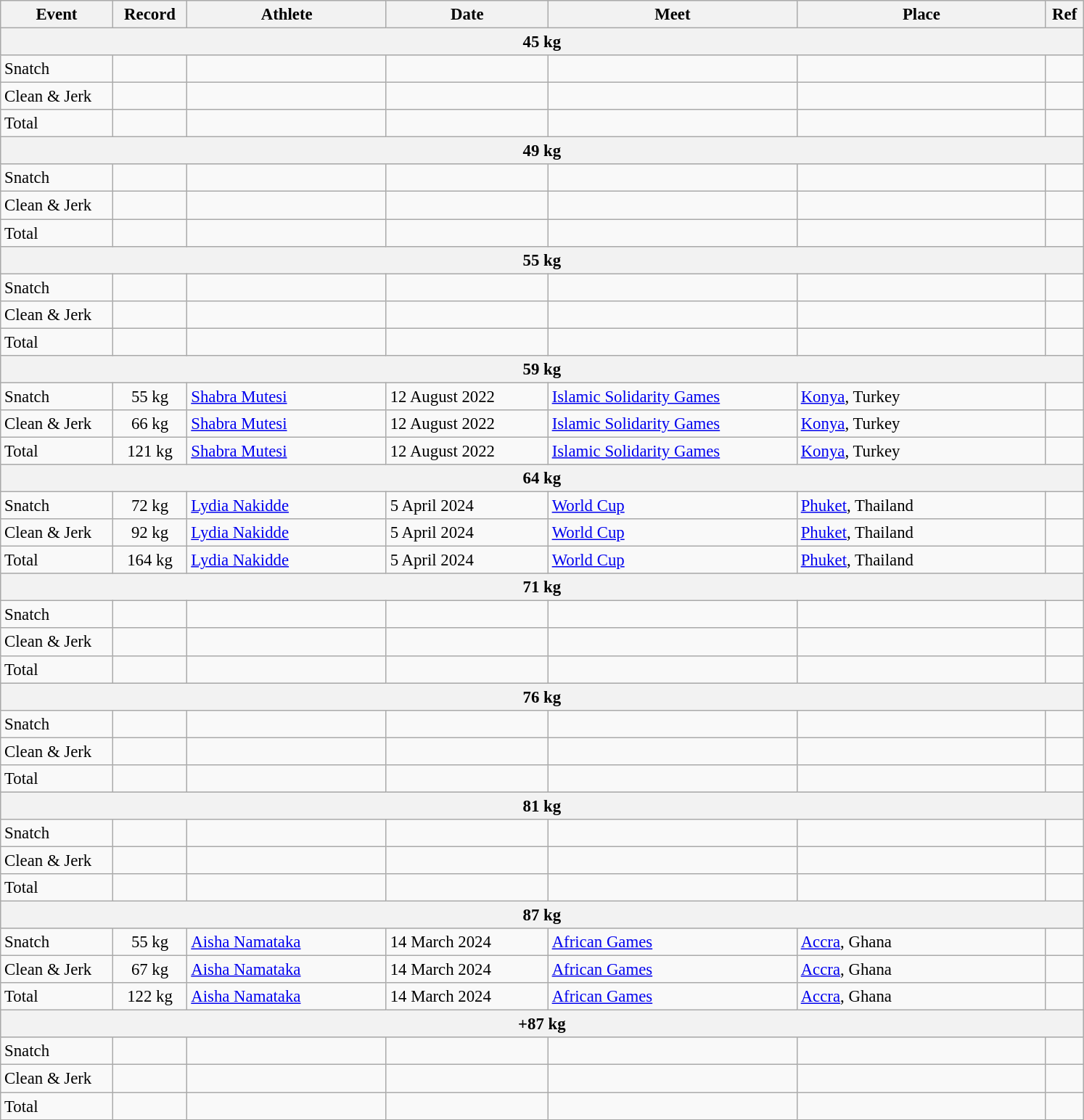<table class="wikitable" style="font-size:95%;">
<tr>
<th width=9%>Event</th>
<th width=6%>Record</th>
<th width=16%>Athlete</th>
<th width=13%>Date</th>
<th width=20%>Meet</th>
<th width=20%>Place</th>
<th width=3%>Ref</th>
</tr>
<tr bgcolor="#DDDDDD">
<th colspan="7">45 kg</th>
</tr>
<tr>
<td>Snatch</td>
<td align="center"></td>
<td></td>
<td></td>
<td></td>
<td></td>
<td></td>
</tr>
<tr>
<td>Clean & Jerk</td>
<td align="center"></td>
<td></td>
<td></td>
<td></td>
<td></td>
<td></td>
</tr>
<tr>
<td>Total</td>
<td align="center"></td>
<td></td>
<td></td>
<td></td>
<td></td>
<td></td>
</tr>
<tr bgcolor="#DDDDDD">
<th colspan="7">49 kg</th>
</tr>
<tr>
<td>Snatch</td>
<td align="center"></td>
<td></td>
<td></td>
<td></td>
<td></td>
<td></td>
</tr>
<tr>
<td>Clean & Jerk</td>
<td align="center"></td>
<td></td>
<td></td>
<td></td>
<td></td>
<td></td>
</tr>
<tr>
<td>Total</td>
<td align="center"></td>
<td></td>
<td></td>
<td></td>
<td></td>
<td></td>
</tr>
<tr bgcolor="#DDDDDD">
<th colspan="7">55 kg</th>
</tr>
<tr>
<td>Snatch</td>
<td align="center"></td>
<td></td>
<td></td>
<td></td>
<td></td>
<td></td>
</tr>
<tr>
<td>Clean & Jerk</td>
<td align="center"></td>
<td></td>
<td></td>
<td></td>
<td></td>
<td></td>
</tr>
<tr>
<td>Total</td>
<td align="center"></td>
<td></td>
<td></td>
<td></td>
<td></td>
<td></td>
</tr>
<tr bgcolor="#DDDDDD">
<th colspan="7">59 kg</th>
</tr>
<tr>
<td>Snatch</td>
<td align="center">55 kg</td>
<td><a href='#'>Shabra Mutesi</a></td>
<td>12 August 2022</td>
<td><a href='#'>Islamic Solidarity Games</a></td>
<td><a href='#'>Konya</a>, Turkey</td>
<td></td>
</tr>
<tr>
<td>Clean & Jerk</td>
<td align="center">66 kg</td>
<td><a href='#'>Shabra Mutesi</a></td>
<td>12 August 2022</td>
<td><a href='#'>Islamic Solidarity Games</a></td>
<td><a href='#'>Konya</a>, Turkey</td>
<td></td>
</tr>
<tr>
<td>Total</td>
<td align="center">121 kg</td>
<td><a href='#'>Shabra Mutesi</a></td>
<td>12 August 2022</td>
<td><a href='#'>Islamic Solidarity Games</a></td>
<td><a href='#'>Konya</a>, Turkey</td>
<td></td>
</tr>
<tr bgcolor="#DDDDDD">
<th colspan="7">64 kg</th>
</tr>
<tr>
<td>Snatch</td>
<td align="center">72 kg</td>
<td><a href='#'>Lydia Nakidde</a></td>
<td>5 April 2024</td>
<td><a href='#'>World Cup</a></td>
<td><a href='#'>Phuket</a>, Thailand</td>
<td></td>
</tr>
<tr>
<td>Clean & Jerk</td>
<td align="center">92 kg</td>
<td><a href='#'>Lydia Nakidde</a></td>
<td>5 April 2024</td>
<td><a href='#'>World Cup</a></td>
<td><a href='#'>Phuket</a>, Thailand</td>
<td></td>
</tr>
<tr>
<td>Total</td>
<td align="center">164 kg</td>
<td><a href='#'>Lydia Nakidde</a></td>
<td>5 April 2024</td>
<td><a href='#'>World Cup</a></td>
<td><a href='#'>Phuket</a>, Thailand</td>
<td></td>
</tr>
<tr bgcolor="#DDDDDD">
<th colspan="7">71 kg</th>
</tr>
<tr>
<td>Snatch</td>
<td align="center"></td>
<td></td>
<td></td>
<td></td>
<td></td>
<td></td>
</tr>
<tr>
<td>Clean & Jerk</td>
<td align="center"></td>
<td></td>
<td></td>
<td></td>
<td></td>
<td></td>
</tr>
<tr>
<td>Total</td>
<td align="center"></td>
<td></td>
<td></td>
<td></td>
<td></td>
<td></td>
</tr>
<tr bgcolor="#DDDDDD">
<th colspan="7">76 kg</th>
</tr>
<tr>
<td>Snatch</td>
<td align="center"></td>
<td></td>
<td></td>
<td></td>
<td></td>
<td></td>
</tr>
<tr>
<td>Clean & Jerk</td>
<td align="center"></td>
<td></td>
<td></td>
<td></td>
<td></td>
<td></td>
</tr>
<tr>
<td>Total</td>
<td align="center"></td>
<td></td>
<td></td>
<td></td>
<td></td>
<td></td>
</tr>
<tr bgcolor="#DDDDDD">
<th colspan="7">81 kg</th>
</tr>
<tr>
<td>Snatch</td>
<td align="center"></td>
<td></td>
<td></td>
<td></td>
<td></td>
<td></td>
</tr>
<tr>
<td>Clean & Jerk</td>
<td align="center"></td>
<td></td>
<td></td>
<td></td>
<td></td>
<td></td>
</tr>
<tr>
<td>Total</td>
<td align="center"></td>
<td></td>
<td></td>
<td></td>
<td></td>
<td></td>
</tr>
<tr bgcolor="#DDDDDD">
<th colspan="7">87 kg</th>
</tr>
<tr>
<td>Snatch</td>
<td align="center">55 kg</td>
<td><a href='#'>Aisha Namataka</a></td>
<td>14 March 2024</td>
<td><a href='#'>African Games</a></td>
<td><a href='#'>Accra</a>, Ghana</td>
<td></td>
</tr>
<tr>
<td>Clean & Jerk</td>
<td align="center">67 kg</td>
<td><a href='#'>Aisha Namataka</a></td>
<td>14 March 2024</td>
<td><a href='#'>African Games</a></td>
<td><a href='#'>Accra</a>, Ghana</td>
<td></td>
</tr>
<tr>
<td>Total</td>
<td align="center">122 kg</td>
<td><a href='#'>Aisha Namataka</a></td>
<td>14 March 2024</td>
<td><a href='#'>African Games</a></td>
<td><a href='#'>Accra</a>, Ghana</td>
<td></td>
</tr>
<tr bgcolor="#DDDDDD">
<th colspan="7">+87 kg</th>
</tr>
<tr>
<td>Snatch</td>
<td align="center"></td>
<td></td>
<td></td>
<td></td>
<td></td>
<td></td>
</tr>
<tr>
<td>Clean & Jerk</td>
<td align="center"></td>
<td></td>
<td></td>
<td></td>
<td></td>
<td></td>
</tr>
<tr>
<td>Total</td>
<td align="center"></td>
<td></td>
<td></td>
<td></td>
<td></td>
<td></td>
</tr>
</table>
